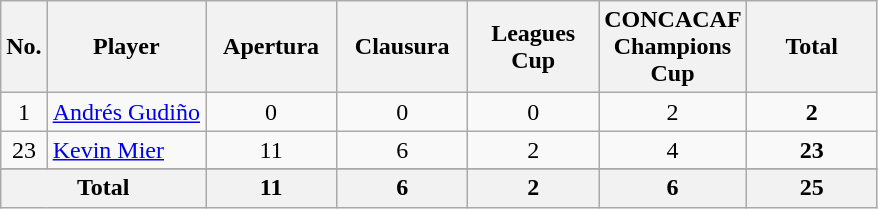<table class="wikitable sortable" style="text-align:center">
<tr>
<th>No.</th>
<th>Player</th>
<th width=80>Apertura</th>
<th width=80>Clausura</th>
<th width=80>Leagues Cup</th>
<th width=80>CONCACAF Champions Cup</th>
<th width=80>Total</th>
</tr>
<tr>
<td>1</td>
<td style="text-align:left"> <a href='#'>Andrés Gudiño</a></td>
<td>0</td>
<td>0</td>
<td>0</td>
<td>2</td>
<td><strong>2</strong></td>
</tr>
<tr>
<td>23</td>
<td style="text-align:left"> <a href='#'>Kevin Mier</a></td>
<td>11</td>
<td>6</td>
<td>2</td>
<td>4</td>
<td><strong>23</strong></td>
</tr>
<tr>
</tr>
<tr class="sortbottom">
<th colspan="2">Total</th>
<th>11</th>
<th>6</th>
<th>2</th>
<th>6</th>
<th>25</th>
</tr>
</table>
